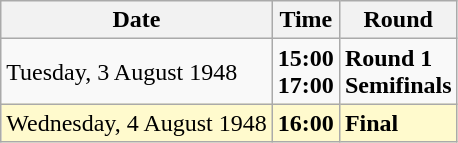<table class="wikitable">
<tr>
<th>Date</th>
<th>Time</th>
<th>Round</th>
</tr>
<tr>
<td>Tuesday, 3 August 1948</td>
<td><strong>15:00<br>17:00</strong></td>
<td><strong>Round 1<br>Semifinals</strong></td>
</tr>
<tr>
<td style=background:lemonchiffon>Wednesday, 4 August 1948</td>
<td style=background:lemonchiffon><strong>16:00</strong></td>
<td style=background:lemonchiffon><strong>Final</strong></td>
</tr>
</table>
